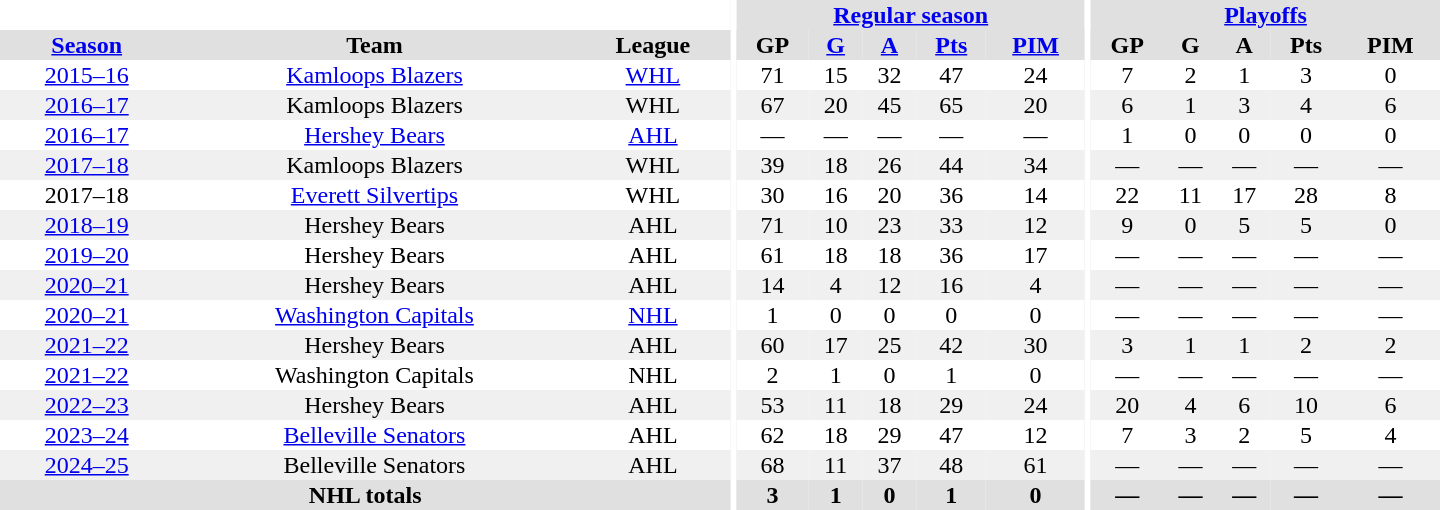<table border="0" cellpadding="1" cellspacing="0" style="text-align:center; width:60em">
<tr bgcolor="#e0e0e0">
<th colspan="3" bgcolor="#ffffff"></th>
<th rowspan="99" bgcolor="#ffffff"></th>
<th colspan="5"><a href='#'>Regular season</a></th>
<th rowspan="99" bgcolor="#ffffff"></th>
<th colspan="5"><a href='#'>Playoffs</a></th>
</tr>
<tr bgcolor="#e0e0e0">
<th><a href='#'>Season</a></th>
<th>Team</th>
<th>League</th>
<th>GP</th>
<th><a href='#'>G</a></th>
<th><a href='#'>A</a></th>
<th><a href='#'>Pts</a></th>
<th><a href='#'>PIM</a></th>
<th>GP</th>
<th>G</th>
<th>A</th>
<th>Pts</th>
<th>PIM</th>
</tr>
<tr>
<td><a href='#'>2015–16</a></td>
<td><a href='#'>Kamloops Blazers</a></td>
<td><a href='#'>WHL</a></td>
<td>71</td>
<td>15</td>
<td>32</td>
<td>47</td>
<td>24</td>
<td>7</td>
<td>2</td>
<td>1</td>
<td>3</td>
<td>0</td>
</tr>
<tr bgcolor="#f0f0f0">
<td><a href='#'>2016–17</a></td>
<td>Kamloops Blazers</td>
<td>WHL</td>
<td>67</td>
<td>20</td>
<td>45</td>
<td>65</td>
<td>20</td>
<td>6</td>
<td>1</td>
<td>3</td>
<td>4</td>
<td>6</td>
</tr>
<tr>
<td><a href='#'>2016–17</a></td>
<td><a href='#'>Hershey Bears</a></td>
<td><a href='#'>AHL</a></td>
<td>—</td>
<td>—</td>
<td>—</td>
<td>—</td>
<td>—</td>
<td>1</td>
<td>0</td>
<td>0</td>
<td>0</td>
<td>0</td>
</tr>
<tr bgcolor="#f0f0f0">
<td><a href='#'>2017–18</a></td>
<td>Kamloops Blazers</td>
<td>WHL</td>
<td>39</td>
<td>18</td>
<td>26</td>
<td>44</td>
<td>34</td>
<td>—</td>
<td>—</td>
<td>—</td>
<td>—</td>
<td>—</td>
</tr>
<tr>
<td>2017–18</td>
<td><a href='#'>Everett Silvertips</a></td>
<td>WHL</td>
<td>30</td>
<td>16</td>
<td>20</td>
<td>36</td>
<td>14</td>
<td>22</td>
<td>11</td>
<td>17</td>
<td>28</td>
<td>8</td>
</tr>
<tr bgcolor="#f0f0f0">
<td><a href='#'>2018–19</a></td>
<td>Hershey Bears</td>
<td>AHL</td>
<td>71</td>
<td>10</td>
<td>23</td>
<td>33</td>
<td>12</td>
<td>9</td>
<td>0</td>
<td>5</td>
<td>5</td>
<td>0</td>
</tr>
<tr>
<td><a href='#'>2019–20</a></td>
<td>Hershey Bears</td>
<td>AHL</td>
<td>61</td>
<td>18</td>
<td>18</td>
<td>36</td>
<td>17</td>
<td>—</td>
<td>—</td>
<td>—</td>
<td>—</td>
<td>—</td>
</tr>
<tr bgcolor="#f0f0f0">
<td><a href='#'>2020–21</a></td>
<td>Hershey Bears</td>
<td>AHL</td>
<td>14</td>
<td>4</td>
<td>12</td>
<td>16</td>
<td>4</td>
<td>—</td>
<td>—</td>
<td>—</td>
<td>—</td>
<td>—</td>
</tr>
<tr>
<td><a href='#'>2020–21</a></td>
<td><a href='#'>Washington Capitals</a></td>
<td><a href='#'>NHL</a></td>
<td>1</td>
<td>0</td>
<td>0</td>
<td>0</td>
<td>0</td>
<td>—</td>
<td>—</td>
<td>—</td>
<td>—</td>
<td>—</td>
</tr>
<tr bgcolor="#f0f0f0">
<td><a href='#'>2021–22</a></td>
<td>Hershey Bears</td>
<td>AHL</td>
<td>60</td>
<td>17</td>
<td>25</td>
<td>42</td>
<td>30</td>
<td>3</td>
<td>1</td>
<td>1</td>
<td>2</td>
<td>2</td>
</tr>
<tr>
<td><a href='#'>2021–22</a></td>
<td>Washington Capitals</td>
<td>NHL</td>
<td>2</td>
<td>1</td>
<td>0</td>
<td>1</td>
<td>0</td>
<td>—</td>
<td>—</td>
<td>—</td>
<td>—</td>
<td>—</td>
</tr>
<tr bgcolor="#f0f0f0">
<td><a href='#'>2022–23</a></td>
<td>Hershey Bears</td>
<td>AHL</td>
<td>53</td>
<td>11</td>
<td>18</td>
<td>29</td>
<td>24</td>
<td>20</td>
<td>4</td>
<td>6</td>
<td>10</td>
<td>6</td>
</tr>
<tr>
<td><a href='#'>2023–24</a></td>
<td><a href='#'>Belleville Senators</a></td>
<td>AHL</td>
<td>62</td>
<td>18</td>
<td>29</td>
<td>47</td>
<td>12</td>
<td>7</td>
<td>3</td>
<td>2</td>
<td>5</td>
<td>4</td>
</tr>
<tr bgcolor="#f0f0f0">
<td><a href='#'>2024–25</a></td>
<td>Belleville Senators</td>
<td>AHL</td>
<td>68</td>
<td>11</td>
<td>37</td>
<td>48</td>
<td>61</td>
<td>—</td>
<td>—</td>
<td>—</td>
<td>—</td>
<td>—</td>
</tr>
<tr bgcolor="#e0e0e0">
<th colspan="3">NHL totals</th>
<th>3</th>
<th>1</th>
<th>0</th>
<th>1</th>
<th>0</th>
<th>—</th>
<th>—</th>
<th>—</th>
<th>—</th>
<th>—</th>
</tr>
</table>
